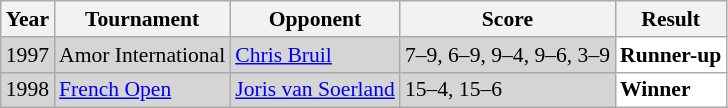<table class="sortable wikitable" style="font-size: 90%;">
<tr>
<th>Year</th>
<th>Tournament</th>
<th>Opponent</th>
<th>Score</th>
<th>Result</th>
</tr>
<tr style="background:#D5D5D5">
<td align="center">1997</td>
<td align="left">Amor International</td>
<td align="left"> <a href='#'>Chris Bruil</a></td>
<td align="left">7–9, 6–9, 9–4, 9–6, 3–9</td>
<td style="text-align:left; background:white"> <strong>Runner-up</strong></td>
</tr>
<tr style="background:#D5D5D5">
<td align="center">1998</td>
<td align="left"><a href='#'>French Open</a></td>
<td align="left"> <a href='#'>Joris van Soerland</a></td>
<td align="left">15–4, 15–6</td>
<td style="text-align:left; background:white"> <strong>Winner</strong></td>
</tr>
</table>
